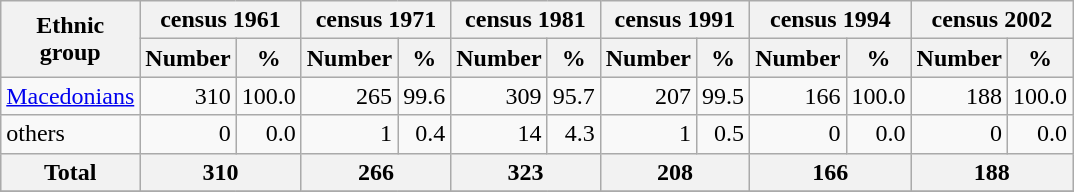<table class="wikitable">
<tr>
<th rowspan="2">Ethnic<br>group</th>
<th colspan="2">census 1961</th>
<th colspan="2">census 1971</th>
<th colspan="2">census 1981</th>
<th colspan="2">census 1991</th>
<th colspan="2">census 1994</th>
<th colspan="2">census 2002</th>
</tr>
<tr bgcolor="#e0e0e0">
<th>Number</th>
<th>%</th>
<th>Number</th>
<th>%</th>
<th>Number</th>
<th>%</th>
<th>Number</th>
<th>%</th>
<th>Number</th>
<th>%</th>
<th>Number</th>
<th>%</th>
</tr>
<tr>
<td><a href='#'>Macedonians</a></td>
<td align="right">310</td>
<td align="right">100.0</td>
<td align="right">265</td>
<td align="right">99.6</td>
<td align="right">309</td>
<td align="right">95.7</td>
<td align="right">207</td>
<td align="right">99.5</td>
<td align="right">166</td>
<td align="right">100.0</td>
<td align="right">188</td>
<td align="right">100.0</td>
</tr>
<tr>
<td>others</td>
<td align="right">0</td>
<td align="right">0.0</td>
<td align="right">1</td>
<td align="right">0.4</td>
<td align="right">14</td>
<td align="right">4.3</td>
<td align="right">1</td>
<td align="right">0.5</td>
<td align="right">0</td>
<td align="right">0.0</td>
<td align="right">0</td>
<td align="right">0.0</td>
</tr>
<tr bgcolor="#e0e0e0">
<th align="left">Total</th>
<th colspan="2">310</th>
<th colspan="2">266</th>
<th colspan="2">323</th>
<th colspan="2">208</th>
<th colspan="2">166</th>
<th colspan="2">188</th>
</tr>
<tr>
</tr>
</table>
